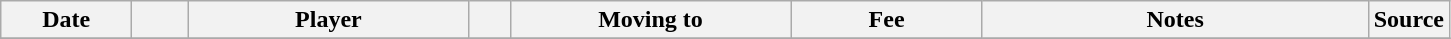<table class="wikitable sortable">
<tr>
<th style="width:80px;">Date</th>
<th style="width:30px;"></th>
<th style="width:180px;">Player</th>
<th style="width:20px;"></th>
<th style="width:180px;">Moving to</th>
<th style="width:120px;" class="unsortable">Fee</th>
<th style="width:250px;" class="unsortable">Notes</th>
<th style="width:20px;">Source</th>
</tr>
<tr>
</tr>
</table>
